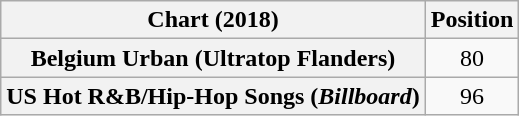<table class="wikitable plainrowheaders sortable" style="text-align:center">
<tr>
<th scope="col">Chart (2018)</th>
<th scope="col">Position</th>
</tr>
<tr>
<th scope="row">Belgium Urban (Ultratop Flanders)</th>
<td>80</td>
</tr>
<tr>
<th scope="row">US Hot R&B/Hip-Hop Songs (<em>Billboard</em>)</th>
<td>96</td>
</tr>
</table>
